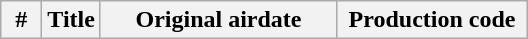<table class="wikitable plainrowheaders">
<tr>
<th width="20">#</th>
<th>Title</th>
<th width="150">Original airdate</th>
<th width="120">Production code<br>











</th>
</tr>
</table>
